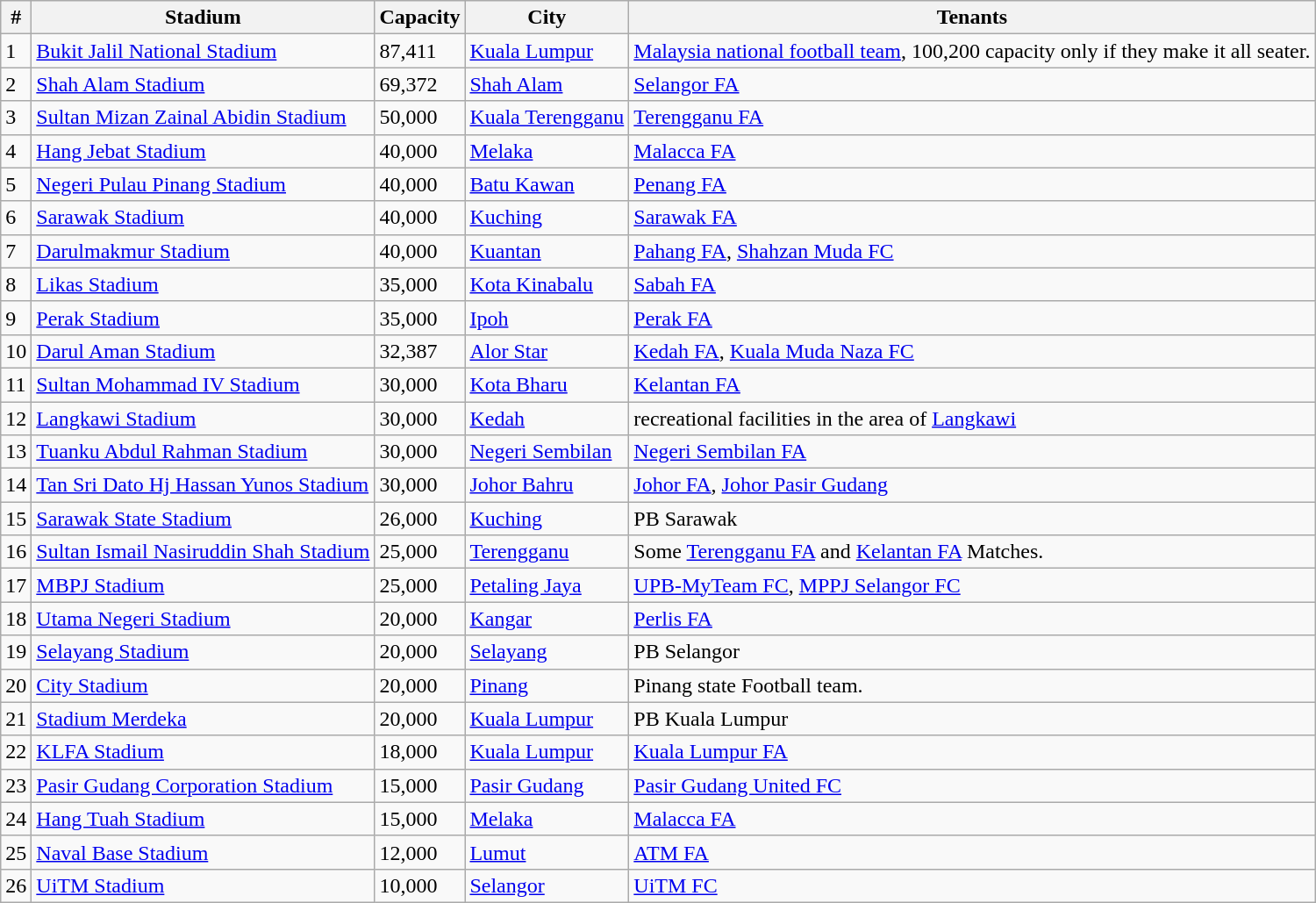<table class="wikitable sortable">
<tr>
<th>#</th>
<th>Stadium</th>
<th>Capacity</th>
<th>City</th>
<th>Tenants</th>
</tr>
<tr>
<td>1</td>
<td><a href='#'>Bukit Jalil National Stadium</a></td>
<td>87,411</td>
<td><a href='#'>Kuala Lumpur</a></td>
<td><a href='#'>Malaysia national football team</a>, 100,200 capacity only if they make it all seater.</td>
</tr>
<tr>
<td>2</td>
<td><a href='#'>Shah Alam Stadium</a></td>
<td>69,372</td>
<td><a href='#'>Shah Alam</a></td>
<td><a href='#'>Selangor FA</a></td>
</tr>
<tr>
<td>3</td>
<td><a href='#'>Sultan Mizan Zainal Abidin Stadium</a></td>
<td>50,000</td>
<td><a href='#'>Kuala Terengganu</a></td>
<td><a href='#'>Terengganu FA</a></td>
</tr>
<tr>
<td>4</td>
<td><a href='#'>Hang Jebat Stadium</a></td>
<td>40,000</td>
<td><a href='#'>Melaka</a></td>
<td><a href='#'>Malacca FA</a></td>
</tr>
<tr>
<td>5</td>
<td><a href='#'>Negeri Pulau Pinang Stadium</a></td>
<td>40,000</td>
<td><a href='#'>Batu Kawan</a></td>
<td><a href='#'>Penang FA</a></td>
</tr>
<tr>
<td>6</td>
<td><a href='#'>Sarawak Stadium</a></td>
<td>40,000</td>
<td><a href='#'>Kuching</a></td>
<td><a href='#'>Sarawak FA</a></td>
</tr>
<tr>
<td>7</td>
<td><a href='#'>Darulmakmur Stadium</a></td>
<td>40,000</td>
<td><a href='#'>Kuantan</a></td>
<td><a href='#'>Pahang FA</a>, <a href='#'>Shahzan Muda FC</a></td>
</tr>
<tr>
<td>8</td>
<td><a href='#'>Likas Stadium</a></td>
<td>35,000</td>
<td><a href='#'>Kota Kinabalu</a></td>
<td><a href='#'>Sabah FA</a></td>
</tr>
<tr>
<td>9</td>
<td><a href='#'>Perak Stadium</a></td>
<td>35,000</td>
<td><a href='#'>Ipoh</a></td>
<td><a href='#'>Perak FA</a></td>
</tr>
<tr>
<td>10</td>
<td><a href='#'>Darul Aman Stadium</a></td>
<td>32,387</td>
<td><a href='#'>Alor Star</a></td>
<td><a href='#'>Kedah FA</a>, <a href='#'>Kuala Muda Naza FC</a></td>
</tr>
<tr>
<td>11</td>
<td><a href='#'>Sultan Mohammad IV Stadium</a></td>
<td>30,000</td>
<td><a href='#'>Kota Bharu</a></td>
<td><a href='#'>Kelantan FA</a></td>
</tr>
<tr>
<td>12</td>
<td><a href='#'>Langkawi Stadium</a></td>
<td>30,000</td>
<td><a href='#'>Kedah</a></td>
<td>recreational facilities in the area of <a href='#'>Langkawi</a></td>
</tr>
<tr>
<td>13</td>
<td><a href='#'>Tuanku Abdul Rahman Stadium</a></td>
<td>30,000</td>
<td><a href='#'>Negeri Sembilan</a></td>
<td><a href='#'>Negeri Sembilan FA</a></td>
</tr>
<tr>
<td>14</td>
<td><a href='#'>Tan Sri Dato Hj Hassan Yunos Stadium</a></td>
<td>30,000</td>
<td><a href='#'>Johor Bahru</a></td>
<td><a href='#'>Johor FA</a>, <a href='#'>Johor Pasir Gudang</a></td>
</tr>
<tr>
<td>15</td>
<td><a href='#'>Sarawak State Stadium</a></td>
<td>26,000</td>
<td><a href='#'>Kuching</a></td>
<td>PB Sarawak</td>
</tr>
<tr>
<td>16</td>
<td><a href='#'>Sultan Ismail Nasiruddin Shah Stadium</a></td>
<td>25,000</td>
<td><a href='#'>Terengganu</a></td>
<td>Some <a href='#'>Terengganu FA</a> and <a href='#'>Kelantan FA</a> Matches.</td>
</tr>
<tr>
<td>17</td>
<td><a href='#'>MBPJ Stadium</a></td>
<td>25,000</td>
<td><a href='#'>Petaling Jaya</a></td>
<td><a href='#'>UPB-MyTeam FC</a>, <a href='#'>MPPJ Selangor FC</a></td>
</tr>
<tr>
<td>18</td>
<td><a href='#'>Utama Negeri Stadium</a></td>
<td>20,000</td>
<td><a href='#'>Kangar</a></td>
<td><a href='#'>Perlis FA</a></td>
</tr>
<tr>
<td>19</td>
<td><a href='#'>Selayang Stadium</a></td>
<td>20,000</td>
<td><a href='#'>Selayang</a></td>
<td>PB Selangor</td>
</tr>
<tr>
<td>20</td>
<td><a href='#'>City Stadium</a></td>
<td>20,000</td>
<td><a href='#'>Pinang</a></td>
<td>Pinang state Football team.</td>
</tr>
<tr>
<td>21</td>
<td><a href='#'>Stadium Merdeka</a></td>
<td>20,000</td>
<td><a href='#'>Kuala Lumpur</a></td>
<td>PB Kuala Lumpur</td>
</tr>
<tr>
<td>22</td>
<td><a href='#'>KLFA Stadium</a></td>
<td>18,000</td>
<td><a href='#'>Kuala Lumpur</a></td>
<td><a href='#'>Kuala Lumpur FA</a></td>
</tr>
<tr>
<td>23</td>
<td><a href='#'>Pasir Gudang Corporation Stadium</a></td>
<td>15,000</td>
<td><a href='#'>Pasir Gudang</a></td>
<td><a href='#'>Pasir Gudang United FC</a></td>
</tr>
<tr>
<td>24</td>
<td><a href='#'>Hang Tuah Stadium</a></td>
<td>15,000</td>
<td><a href='#'>Melaka</a></td>
<td><a href='#'>Malacca FA</a></td>
</tr>
<tr>
<td>25</td>
<td><a href='#'>Naval Base Stadium</a></td>
<td>12,000</td>
<td><a href='#'>Lumut</a></td>
<td><a href='#'>ATM FA</a></td>
</tr>
<tr>
<td>26</td>
<td><a href='#'>UiTM Stadium</a></td>
<td>10,000</td>
<td><a href='#'>Selangor</a></td>
<td><a href='#'>UiTM FC</a></td>
</tr>
</table>
